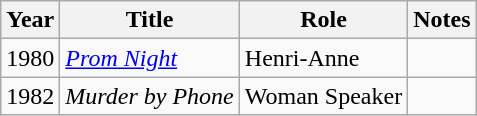<table class="wikitable">
<tr>
<th>Year</th>
<th>Title</th>
<th>Role</th>
<th>Notes</th>
</tr>
<tr>
<td>1980</td>
<td><em><a href='#'>Prom Night</a></em></td>
<td>Henri-Anne</td>
<td></td>
</tr>
<tr>
<td>1982</td>
<td><em>Murder by Phone</em></td>
<td>Woman Speaker</td>
<td></td>
</tr>
</table>
